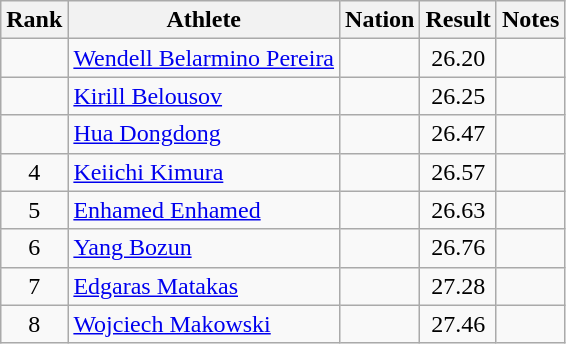<table class="wikitable sortable" style="text-align:center">
<tr>
<th>Rank</th>
<th>Athlete</th>
<th>Nation</th>
<th>Result</th>
<th>Notes</th>
</tr>
<tr>
<td></td>
<td align=left><a href='#'>Wendell Belarmino Pereira</a></td>
<td align=left></td>
<td>26.20</td>
<td></td>
</tr>
<tr>
<td></td>
<td align=left><a href='#'>Kirill Belousov</a></td>
<td align=left></td>
<td>26.25</td>
<td></td>
</tr>
<tr>
<td></td>
<td align=left><a href='#'>Hua Dongdong</a></td>
<td align=left></td>
<td>26.47</td>
<td></td>
</tr>
<tr>
<td>4</td>
<td align=left><a href='#'>Keiichi Kimura</a></td>
<td align=left></td>
<td>26.57</td>
<td></td>
</tr>
<tr>
<td>5</td>
<td align=left><a href='#'>Enhamed Enhamed</a></td>
<td align=left></td>
<td>26.63</td>
<td></td>
</tr>
<tr>
<td>6</td>
<td align=left><a href='#'>Yang Bozun</a></td>
<td align=left></td>
<td>26.76</td>
<td></td>
</tr>
<tr>
<td>7</td>
<td align=left><a href='#'>Edgaras Matakas</a></td>
<td align=left></td>
<td>27.28</td>
<td></td>
</tr>
<tr>
<td>8</td>
<td align=left><a href='#'>Wojciech Makowski</a></td>
<td align=left></td>
<td>27.46</td>
<td></td>
</tr>
</table>
